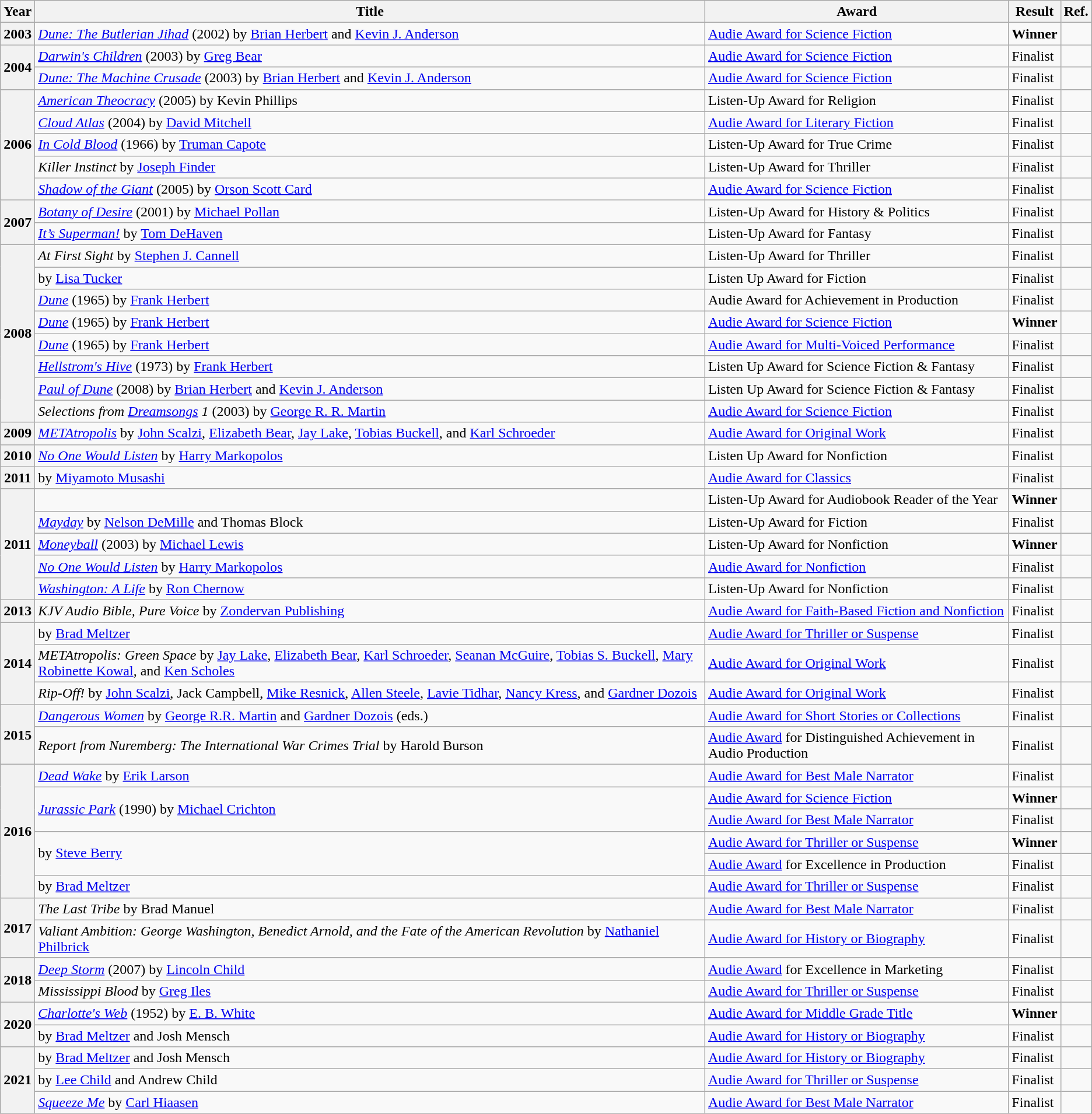<table class="wikitable sortable mw-collapsible">
<tr>
<th>Year</th>
<th>Title</th>
<th>Award</th>
<th>Result</th>
<th>Ref.</th>
</tr>
<tr>
<th>2003</th>
<td><em><a href='#'>Dune: The Butlerian Jihad</a></em> (2002) by <a href='#'>Brian Herbert</a> and <a href='#'>Kevin J. Anderson</a></td>
<td><a href='#'>Audie Award for Science Fiction</a></td>
<td><strong>Winner</strong></td>
<td></td>
</tr>
<tr>
<th rowspan="2">2004</th>
<td><em><a href='#'>Darwin's Children</a></em> (2003) by <a href='#'>Greg Bear</a></td>
<td><a href='#'>Audie Award for Science Fiction</a></td>
<td>Finalist</td>
<td></td>
</tr>
<tr>
<td><em><a href='#'>Dune: The Machine Crusade</a></em> (2003) by <a href='#'>Brian Herbert</a> and <a href='#'>Kevin J. Anderson</a></td>
<td><a href='#'>Audie Award for Science Fiction</a></td>
<td>Finalist</td>
<td></td>
</tr>
<tr>
<th rowspan="5">2006</th>
<td><em><a href='#'>American Theocracy</a></em> (2005) by Kevin Phillips</td>
<td>Listen-Up Award for Religion</td>
<td>Finalist</td>
<td></td>
</tr>
<tr>
<td><em><a href='#'>Cloud Atlas</a></em> (2004) by <a href='#'>David Mitchell</a></td>
<td><a href='#'>Audie Award for Literary Fiction</a></td>
<td>Finalist</td>
<td></td>
</tr>
<tr>
<td><em><a href='#'>In Cold Blood</a></em> (1966) by <a href='#'>Truman Capote</a></td>
<td>Listen-Up Award for True Crime</td>
<td>Finalist</td>
<td></td>
</tr>
<tr>
<td><em>Killer Instinct</em> by <a href='#'>Joseph Finder</a></td>
<td>Listen-Up Award for Thriller</td>
<td>Finalist</td>
<td></td>
</tr>
<tr>
<td><em><a href='#'>Shadow of the Giant</a></em> (2005) by <a href='#'>Orson Scott Card</a></td>
<td><a href='#'>Audie Award for Science Fiction</a></td>
<td>Finalist</td>
<td></td>
</tr>
<tr>
<th rowspan="2">2007</th>
<td><em><a href='#'>Botany of Desire</a></em> (2001) by <a href='#'>Michael Pollan</a></td>
<td>Listen-Up Award for History & Politics</td>
<td>Finalist</td>
<td></td>
</tr>
<tr>
<td><em><a href='#'>It’s Superman!</a></em> by <a href='#'>Tom DeHaven</a></td>
<td>Listen-Up Award for Fantasy</td>
<td>Finalist</td>
<td></td>
</tr>
<tr>
<th rowspan="8">2008</th>
<td><em>At First Sight</em> by <a href='#'>Stephen J. Cannell</a></td>
<td>Listen-Up Award for Thriller</td>
<td>Finalist</td>
<td></td>
</tr>
<tr>
<td><em></em> by <a href='#'>Lisa Tucker</a></td>
<td>Listen Up Award for Fiction</td>
<td>Finalist</td>
<td></td>
</tr>
<tr>
<td><em><a href='#'>Dune</a></em> (1965) by <a href='#'>Frank Herbert</a></td>
<td>Audie Award for Achievement in Production</td>
<td>Finalist</td>
<td></td>
</tr>
<tr>
<td><em><a href='#'>Dune</a></em> (1965) by <a href='#'>Frank Herbert</a></td>
<td><a href='#'>Audie Award for Science Fiction</a></td>
<td><strong>Winner</strong></td>
<td></td>
</tr>
<tr>
<td><em><a href='#'>Dune</a></em> (1965) by <a href='#'>Frank Herbert</a></td>
<td><a href='#'>Audie Award for Multi-Voiced Performance</a></td>
<td>Finalist</td>
<td></td>
</tr>
<tr>
<td><em><a href='#'>Hellstrom's Hive</a></em> (1973) by <a href='#'>Frank Herbert</a></td>
<td>Listen Up Award for Science Fiction & Fantasy</td>
<td>Finalist</td>
<td></td>
</tr>
<tr>
<td><em><a href='#'>Paul of Dune</a></em> (2008) by <a href='#'>Brian Herbert</a> and <a href='#'>Kevin J. Anderson</a></td>
<td>Listen Up Award for Science Fiction & Fantasy</td>
<td>Finalist</td>
<td></td>
</tr>
<tr>
<td><em>Selections from <a href='#'>Dreamsongs</a> 1</em> (2003) by <a href='#'>George R. R. Martin</a></td>
<td><a href='#'>Audie Award for Science Fiction</a></td>
<td>Finalist</td>
<td></td>
</tr>
<tr>
<th>2009</th>
<td><em><a href='#'>METAtropolis</a></em> by <a href='#'>John Scalzi</a>, <a href='#'>Elizabeth Bear</a>, <a href='#'>Jay Lake</a>, <a href='#'>Tobias Buckell</a>, and <a href='#'>Karl Schroeder</a></td>
<td><a href='#'>Audie Award for Original Work</a></td>
<td>Finalist</td>
<td></td>
</tr>
<tr>
<th>2010</th>
<td><em><a href='#'>No One Would Listen</a></em> by <a href='#'>Harry Markopolos</a></td>
<td>Listen Up Award for Nonfiction</td>
<td>Finalist</td>
<td></td>
</tr>
<tr>
<th>2011</th>
<td><em></em> by <a href='#'>Miyamoto Musashi</a></td>
<td><a href='#'>Audie Award for Classics</a></td>
<td>Finalist</td>
<td></td>
</tr>
<tr>
<th rowspan="5">2011</th>
<td></td>
<td>Listen-Up Award for Audiobook Reader of the Year</td>
<td><strong>Winner</strong></td>
<td></td>
</tr>
<tr>
<td><em><a href='#'>Mayday</a></em> by <a href='#'>Nelson DeMille</a> and Thomas Block</td>
<td>Listen-Up Award for Fiction</td>
<td>Finalist</td>
<td></td>
</tr>
<tr>
<td><em><a href='#'>Moneyball</a></em> (2003) by <a href='#'>Michael Lewis</a></td>
<td>Listen-Up Award for Nonfiction</td>
<td><strong>Winner</strong></td>
<td></td>
</tr>
<tr>
<td><em><a href='#'>No One Would Listen</a></em> by <a href='#'>Harry Markopolos</a></td>
<td><a href='#'>Audie Award for Nonfiction</a></td>
<td>Finalist</td>
<td></td>
</tr>
<tr>
<td><em><a href='#'>Washington: A Life</a> </em>by <a href='#'>Ron Chernow</a></td>
<td>Listen-Up Award for Nonfiction</td>
<td>Finalist</td>
<td></td>
</tr>
<tr>
<th>2013</th>
<td><em>KJV Audio Bible, Pure Voice</em> by <a href='#'>Zondervan Publishing</a></td>
<td><a href='#'>Audie Award for Faith-Based Fiction and Nonfiction</a></td>
<td>Finalist</td>
<td></td>
</tr>
<tr>
<th rowspan="3">2014</th>
<td><em></em> by <a href='#'>Brad Meltzer</a></td>
<td><a href='#'>Audie Award for Thriller or Suspense</a></td>
<td>Finalist</td>
<td></td>
</tr>
<tr>
<td><em>METAtropolis: Green Space</em> by <a href='#'>Jay Lake</a>, <a href='#'>Elizabeth Bear</a>, <a href='#'>Karl Schroeder</a>, <a href='#'>Seanan McGuire</a>, <a href='#'>Tobias S. Buckell</a>, <a href='#'>Mary Robinette Kowal</a>, and <a href='#'>Ken Scholes</a></td>
<td><a href='#'>Audie Award for Original Work</a></td>
<td>Finalist</td>
<td></td>
</tr>
<tr>
<td><em>Rip-Off!</em> by <a href='#'>John Scalzi</a>, Jack Campbell, <a href='#'>Mike Resnick</a>, <a href='#'>Allen Steele</a>, <a href='#'>Lavie Tidhar</a>, <a href='#'>Nancy Kress</a>, and <a href='#'>Gardner Dozois</a></td>
<td><a href='#'>Audie Award for Original Work</a></td>
<td>Finalist</td>
<td></td>
</tr>
<tr>
<th rowspan="2">2015</th>
<td><em><a href='#'>Dangerous Women</a></em> by <a href='#'>George R.R. Martin</a> and <a href='#'>Gardner Dozois</a> (eds.)</td>
<td><a href='#'>Audie Award for Short Stories or Collections</a></td>
<td>Finalist</td>
<td></td>
</tr>
<tr>
<td><em>Report from Nuremberg: The International War Crimes Trial</em> by Harold Burson</td>
<td><a href='#'>Audie Award</a> for Distinguished Achievement in Audio Production</td>
<td>Finalist</td>
<td></td>
</tr>
<tr>
<th rowspan="6">2016</th>
<td><em><a href='#'>Dead Wake</a></em> by <a href='#'>Erik Larson</a></td>
<td><a href='#'>Audie Award for Best Male Narrator</a></td>
<td>Finalist</td>
<td></td>
</tr>
<tr>
<td rowspan="2"><em><a href='#'>Jurassic Park</a></em> (1990) by <a href='#'>Michael Crichton</a></td>
<td><a href='#'>Audie Award for Science Fiction</a></td>
<td><strong>Winner</strong></td>
<td></td>
</tr>
<tr>
<td><a href='#'>Audie Award for Best Male Narrator</a></td>
<td>Finalist</td>
<td></td>
</tr>
<tr>
<td rowspan="2"><em></em> by <a href='#'>Steve Berry</a></td>
<td><a href='#'>Audie Award for Thriller or Suspense</a></td>
<td><strong>Winner</strong></td>
<td></td>
</tr>
<tr>
<td><a href='#'>Audie Award</a> for Excellence in Production</td>
<td>Finalist</td>
<td></td>
</tr>
<tr>
<td><em></em> by <a href='#'>Brad Meltzer</a></td>
<td><a href='#'>Audie Award for Thriller or Suspense</a></td>
<td>Finalist</td>
<td></td>
</tr>
<tr>
<th rowspan="2">2017</th>
<td><em>The Last Tribe</em> by Brad Manuel</td>
<td><a href='#'>Audie Award for Best Male Narrator</a></td>
<td>Finalist</td>
<td></td>
</tr>
<tr>
<td><em>Valiant Ambition: George Washington, Benedict Arnold, and the Fate of the American Revolution</em> by <a href='#'>Nathaniel Philbrick</a></td>
<td><a href='#'>Audie Award for History or Biography</a></td>
<td>Finalist</td>
<td></td>
</tr>
<tr>
<th rowspan="2">2018</th>
<td><em><a href='#'>Deep Storm</a></em> (2007) by <a href='#'>Lincoln Child</a></td>
<td><a href='#'>Audie Award</a> for Excellence in Marketing</td>
<td>Finalist</td>
<td></td>
</tr>
<tr>
<td><em>Mississippi Blood</em> by <a href='#'>Greg Iles</a></td>
<td><a href='#'>Audie Award for Thriller or Suspense</a></td>
<td>Finalist</td>
<td></td>
</tr>
<tr>
<th rowspan="2">2020</th>
<td><em><a href='#'>Charlotte's Web</a></em> (1952) by <a href='#'>E. B. White</a></td>
<td><a href='#'>Audie Award for Middle Grade Title</a></td>
<td><strong>Winner</strong></td>
<td></td>
</tr>
<tr>
<td><em></em> by <a href='#'>Brad Meltzer</a> and Josh Mensch</td>
<td><a href='#'>Audie Award for History or Biography</a></td>
<td>Finalist</td>
<td></td>
</tr>
<tr>
<th rowspan="3">2021</th>
<td><em></em> by <a href='#'>Brad Meltzer</a> and Josh Mensch</td>
<td><a href='#'>Audie Award for History or Biography</a></td>
<td>Finalist</td>
<td></td>
</tr>
<tr>
<td><em></em> by <a href='#'>Lee Child</a> and Andrew Child</td>
<td><a href='#'>Audie Award for Thriller or Suspense</a></td>
<td>Finalist</td>
<td></td>
</tr>
<tr>
<td><em><a href='#'>Squeeze Me</a></em> by <a href='#'>Carl Hiaasen</a></td>
<td><a href='#'>Audie Award for Best Male Narrator</a></td>
<td>Finalist</td>
<td></td>
</tr>
</table>
